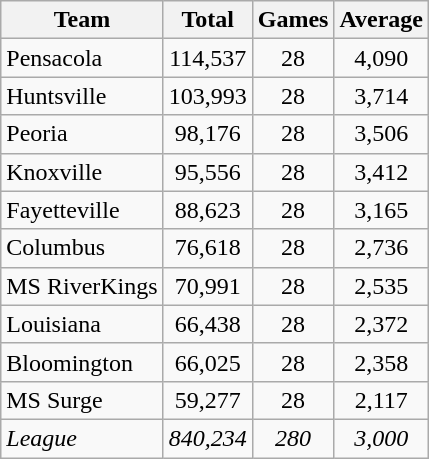<table class="wikitable">
<tr>
<th>Team</th>
<th>Total</th>
<th>Games</th>
<th>Average</th>
</tr>
<tr align=center>
<td align=left>Pensacola</td>
<td>114,537</td>
<td>28</td>
<td>4,090</td>
</tr>
<tr align=center>
<td align=left>Huntsville</td>
<td>103,993</td>
<td>28</td>
<td>3,714</td>
</tr>
<tr align=center>
<td align=left>Peoria</td>
<td>98,176</td>
<td>28</td>
<td>3,506</td>
</tr>
<tr align=center>
<td align=left>Knoxville</td>
<td>95,556</td>
<td>28</td>
<td>3,412</td>
</tr>
<tr align=center>
<td align=left>Fayetteville</td>
<td>88,623</td>
<td>28</td>
<td>3,165</td>
</tr>
<tr align=center>
<td align=left>Columbus</td>
<td>76,618</td>
<td>28</td>
<td>2,736</td>
</tr>
<tr align=center>
<td align=left>MS RiverKings</td>
<td>70,991</td>
<td>28</td>
<td>2,535</td>
</tr>
<tr align=center>
<td align=left>Louisiana</td>
<td>66,438</td>
<td>28</td>
<td>2,372</td>
</tr>
<tr align=center>
<td align=left>Bloomington</td>
<td>66,025</td>
<td>28</td>
<td>2,358</td>
</tr>
<tr align=center>
<td align=left>MS Surge</td>
<td>59,277</td>
<td>28</td>
<td>2,117</td>
</tr>
<tr align=center>
<td align=left><em>League</em></td>
<td><em>840,234</em></td>
<td><em>280</em></td>
<td><em>3,000</em></td>
</tr>
</table>
